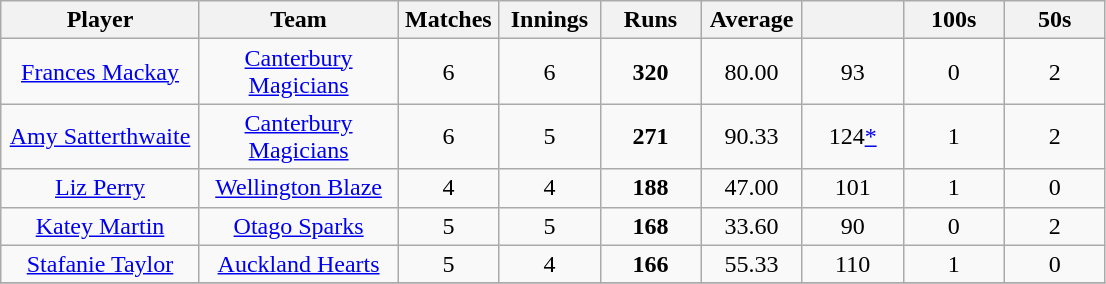<table class="wikitable" style="text-align:center;">
<tr>
<th width=125>Player</th>
<th width=125>Team</th>
<th width=60>Matches</th>
<th width=60>Innings</th>
<th width=60>Runs</th>
<th width=60>Average</th>
<th width=60></th>
<th width=60>100s</th>
<th width=60>50s</th>
</tr>
<tr>
<td><a href='#'>Frances Mackay</a></td>
<td><a href='#'>Canterbury Magicians</a></td>
<td>6</td>
<td>6</td>
<td><strong>320</strong></td>
<td>80.00</td>
<td>93</td>
<td>0</td>
<td>2</td>
</tr>
<tr>
<td><a href='#'>Amy Satterthwaite</a></td>
<td><a href='#'>Canterbury Magicians</a></td>
<td>6</td>
<td>5</td>
<td><strong>271</strong></td>
<td>90.33</td>
<td>124<a href='#'>*</a></td>
<td>1</td>
<td>2</td>
</tr>
<tr>
<td><a href='#'>Liz Perry</a></td>
<td><a href='#'>Wellington Blaze</a></td>
<td>4</td>
<td>4</td>
<td><strong>188</strong></td>
<td>47.00</td>
<td>101</td>
<td>1</td>
<td>0</td>
</tr>
<tr>
<td><a href='#'>Katey Martin</a></td>
<td><a href='#'>Otago Sparks</a></td>
<td>5</td>
<td>5</td>
<td><strong>168</strong></td>
<td>33.60</td>
<td>90</td>
<td>0</td>
<td>2</td>
</tr>
<tr>
<td><a href='#'>Stafanie Taylor</a></td>
<td><a href='#'>Auckland Hearts</a></td>
<td>5</td>
<td>4</td>
<td><strong>166</strong></td>
<td>55.33</td>
<td>110</td>
<td>1</td>
<td>0</td>
</tr>
<tr>
</tr>
</table>
